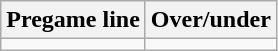<table class="wikitable">
<tr align="center">
<th style=>Pregame line</th>
<th style=>Over/under</th>
</tr>
<tr align="center">
<td></td>
<td></td>
</tr>
</table>
